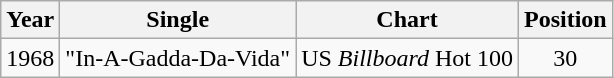<table class="wikitable">
<tr>
<th scope="col">Year</th>
<th scope="col">Single</th>
<th scope="col">Chart</th>
<th scope="col">Position</th>
</tr>
<tr>
<td>1968</td>
<td scope="row">"In-A-Gadda-Da-Vida"</td>
<td>US <em>Billboard</em> Hot 100</td>
<td align="center">30</td>
</tr>
</table>
